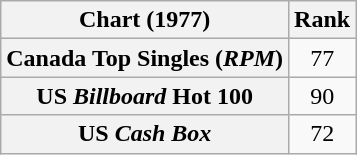<table class="wikitable plainrowheaders sortable">
<tr>
<th>Chart (1977)</th>
<th>Rank</th>
</tr>
<tr>
<th scope="row">Canada Top Singles (<em>RPM</em>)</th>
<td align="center">77</td>
</tr>
<tr>
<th scope="row">US <em>Billboard</em> Hot 100</th>
<td align="center">90</td>
</tr>
<tr>
<th scope="row">US <em>Cash Box</em></th>
<td style="text-align:center;">72</td>
</tr>
</table>
